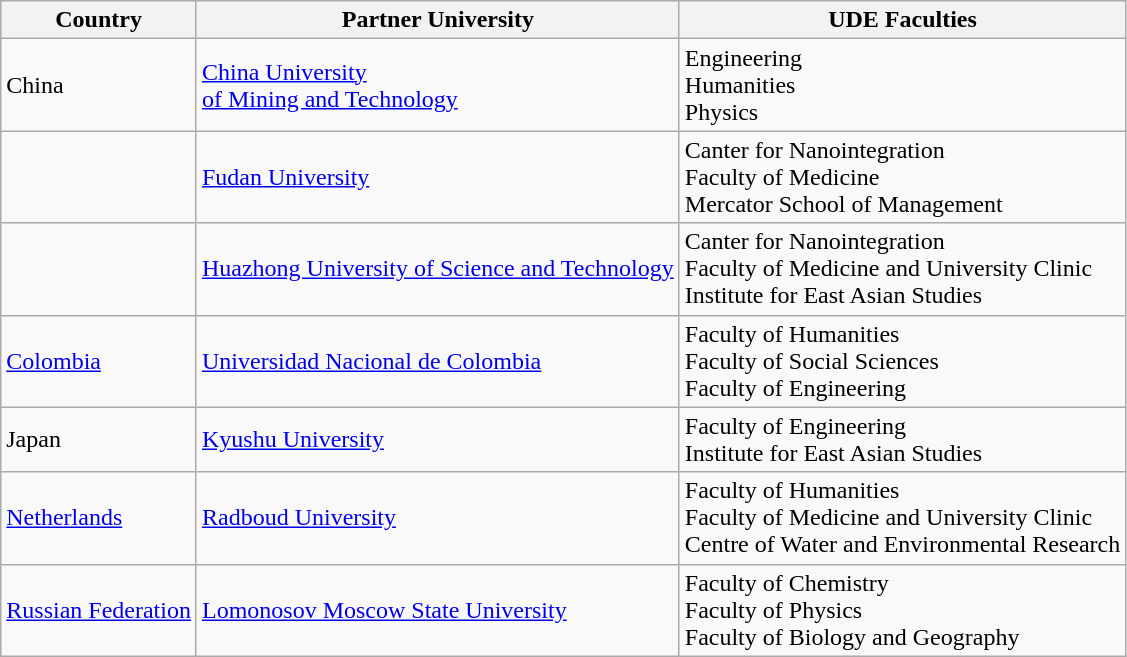<table class="wikitable mw-collapsible mw-collapsed">
<tr>
<th>Country</th>
<th>Partner University</th>
<th>UDE Faculties</th>
</tr>
<tr>
<td>China</td>
<td><a href='#'>China University</a><br><a href='#'>of Mining and Technology</a></td>
<td>Engineering<br>Humanities<br>Physics</td>
</tr>
<tr>
<td></td>
<td><a href='#'>Fudan University</a></td>
<td>Canter for Nanointegration<br>Faculty of Medicine<br>Mercator School of Management</td>
</tr>
<tr>
<td></td>
<td><a href='#'>Huazhong University of Science and Technology</a></td>
<td>Canter for Nanointegration<br>Faculty of Medicine and University Clinic<br>Institute for East Asian Studies</td>
</tr>
<tr>
<td><a href='#'>Colombia</a></td>
<td><a href='#'>Universidad Nacional de Colombia</a></td>
<td>Faculty of Humanities<br>Faculty of Social Sciences<br>Faculty of Engineering</td>
</tr>
<tr>
<td>Japan</td>
<td><a href='#'>Kyushu University</a></td>
<td>Faculty of Engineering<br>Institute for East Asian Studies</td>
</tr>
<tr>
<td><a href='#'>Netherlands</a></td>
<td><a href='#'>Radboud University</a></td>
<td>Faculty of Humanities<br>Faculty of Medicine and University Clinic<br>Centre of Water and Environmental Research</td>
</tr>
<tr>
<td><a href='#'>Russian Federation</a></td>
<td><a href='#'>Lomonosov Moscow State University</a></td>
<td>Faculty of Chemistry<br>Faculty of Physics<br>Faculty of Biology and Geography</td>
</tr>
</table>
